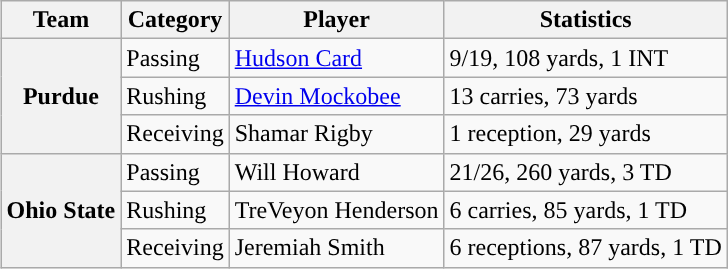<table class="wikitable" style="float:right">
<tr>
<th>Team</th>
<th>Category</th>
<th>Player</th>
<th>Statistics</th>
</tr>
<tr>
<th rowspan=3>Purdue</th>
<td>Passing</td>
<td><a href='#'>Hudson Card</a></td>
<td>9/19, 108 yards, 1 INT</td>
</tr>
<tr>
<td>Rushing</td>
<td><a href='#'>Devin Mockobee</a></td>
<td>13 carries, 73 yards</td>
</tr>
<tr>
<td>Receiving</td>
<td>Shamar Rigby</td>
<td>1 reception, 29 yards</td>
</tr>
<tr>
<th rowspan=3>Ohio State</th>
<td>Passing</td>
<td>Will Howard</td>
<td>21/26, 260 yards, 3 TD</td>
</tr>
<tr>
<td>Rushing</td>
<td>TreVeyon Henderson</td>
<td>6 carries, 85 yards, 1 TD</td>
</tr>
<tr>
<td>Receiving</td>
<td>Jeremiah Smith</td>
<td>6 receptions, 87 yards, 1 TD</td>
</tr>
</table>
